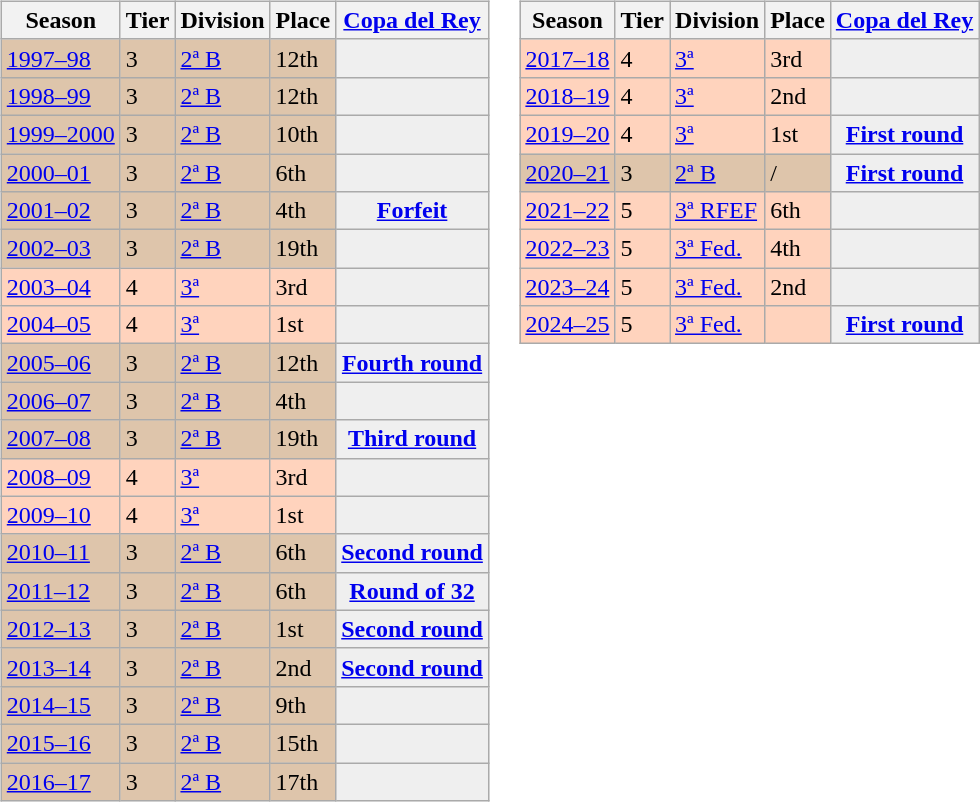<table>
<tr>
<td valign="top" width=0%><br><table class="wikitable">
<tr style="background:#f0f6fa;">
<th>Season</th>
<th>Tier</th>
<th>Division</th>
<th>Place</th>
<th><a href='#'>Copa del Rey</a></th>
</tr>
<tr>
<td style="background:#DEC5AB;"><a href='#'>1997–98</a></td>
<td style="background:#DEC5AB;">3</td>
<td style="background:#DEC5AB;"><a href='#'>2ª B</a></td>
<td style="background:#DEC5AB;">12th</td>
<th style="background:#efefef;"></th>
</tr>
<tr>
<td style="background:#DEC5AB;"><a href='#'>1998–99</a></td>
<td style="background:#DEC5AB;">3</td>
<td style="background:#DEC5AB;"><a href='#'>2ª B</a></td>
<td style="background:#DEC5AB;">12th</td>
<th style="background:#efefef;"></th>
</tr>
<tr>
<td style="background:#DEC5AB;"><a href='#'>1999–2000</a></td>
<td style="background:#DEC5AB;">3</td>
<td style="background:#DEC5AB;"><a href='#'>2ª B</a></td>
<td style="background:#DEC5AB;">10th</td>
<th style="background:#efefef;"></th>
</tr>
<tr>
<td style="background:#DEC5AB;"><a href='#'>2000–01</a></td>
<td style="background:#DEC5AB;">3</td>
<td style="background:#DEC5AB;"><a href='#'>2ª B</a></td>
<td style="background:#DEC5AB;">6th</td>
<th style="background:#efefef;"></th>
</tr>
<tr>
<td style="background:#DEC5AB;"><a href='#'>2001–02</a></td>
<td style="background:#DEC5AB;">3</td>
<td style="background:#DEC5AB;"><a href='#'>2ª B</a></td>
<td style="background:#DEC5AB;">4th</td>
<th style="background:#efefef;"><a href='#'>Forfeit</a></th>
</tr>
<tr>
<td style="background:#DEC5AB;"><a href='#'>2002–03</a></td>
<td style="background:#DEC5AB;">3</td>
<td style="background:#DEC5AB;"><a href='#'>2ª B</a></td>
<td style="background:#DEC5AB;">19th</td>
<th style="background:#efefef;"></th>
</tr>
<tr>
<td style="background:#FFD3BD;"><a href='#'>2003–04</a></td>
<td style="background:#FFD3BD;">4</td>
<td style="background:#FFD3BD;"><a href='#'>3ª</a></td>
<td style="background:#FFD3BD;">3rd</td>
<th style="background:#efefef;"></th>
</tr>
<tr>
<td style="background:#FFD3BD;"><a href='#'>2004–05</a></td>
<td style="background:#FFD3BD;">4</td>
<td style="background:#FFD3BD;"><a href='#'>3ª</a></td>
<td style="background:#FFD3BD;">1st</td>
<th style="background:#efefef;"></th>
</tr>
<tr>
<td style="background:#DEC5AB;"><a href='#'>2005–06</a></td>
<td style="background:#DEC5AB;">3</td>
<td style="background:#DEC5AB;"><a href='#'>2ª B</a></td>
<td style="background:#DEC5AB;">12th</td>
<th style="background:#efefef;"><a href='#'>Fourth round</a></th>
</tr>
<tr>
<td style="background:#DEC5AB;"><a href='#'>2006–07</a></td>
<td style="background:#DEC5AB;">3</td>
<td style="background:#DEC5AB;"><a href='#'>2ª B</a></td>
<td style="background:#DEC5AB;">4th</td>
<th style="background:#efefef;"></th>
</tr>
<tr>
<td style="background:#DEC5AB;"><a href='#'>2007–08</a></td>
<td style="background:#DEC5AB;">3</td>
<td style="background:#DEC5AB;"><a href='#'>2ª B</a></td>
<td style="background:#DEC5AB;">19th</td>
<th style="background:#efefef;"><a href='#'>Third round</a></th>
</tr>
<tr>
<td style="background:#FFD3BD;"><a href='#'>2008–09</a></td>
<td style="background:#FFD3BD;">4</td>
<td style="background:#FFD3BD;"><a href='#'>3ª</a></td>
<td style="background:#FFD3BD;">3rd</td>
<th style="background:#efefef;"></th>
</tr>
<tr>
<td style="background:#FFD3BD;"><a href='#'>2009–10</a></td>
<td style="background:#FFD3BD;">4</td>
<td style="background:#FFD3BD;"><a href='#'>3ª</a></td>
<td style="background:#FFD3BD;">1st</td>
<th style="background:#efefef;"></th>
</tr>
<tr>
<td style="background:#DEC5AB;"><a href='#'>2010–11</a></td>
<td style="background:#DEC5AB;">3</td>
<td style="background:#DEC5AB;"><a href='#'>2ª B</a></td>
<td style="background:#DEC5AB;">6th</td>
<th style="background:#efefef;"><a href='#'>Second round</a></th>
</tr>
<tr>
<td style="background:#DEC5AB;"><a href='#'>2011–12</a></td>
<td style="background:#DEC5AB;">3</td>
<td style="background:#DEC5AB;"><a href='#'>2ª B</a></td>
<td style="background:#DEC5AB;">6th</td>
<th style="background:#efefef;"><a href='#'>Round of 32</a></th>
</tr>
<tr>
<td style="background:#DEC5AB;"><a href='#'>2012–13</a></td>
<td style="background:#DEC5AB;">3</td>
<td style="background:#DEC5AB;"><a href='#'>2ª B</a></td>
<td style="background:#DEC5AB;">1st</td>
<th style="background:#efefef;"><a href='#'>Second round</a></th>
</tr>
<tr>
<td style="background:#DEC5AB;"><a href='#'>2013–14</a></td>
<td style="background:#DEC5AB;">3</td>
<td style="background:#DEC5AB;"><a href='#'>2ª B</a></td>
<td style="background:#DEC5AB;">2nd</td>
<th style="background:#efefef;"><a href='#'>Second round</a></th>
</tr>
<tr>
<td style="background:#DEC5AB;"><a href='#'>2014–15</a></td>
<td style="background:#DEC5AB;">3</td>
<td style="background:#DEC5AB;"><a href='#'>2ª B</a></td>
<td style="background:#DEC5AB;">9th</td>
<th style="background:#efefef;"></th>
</tr>
<tr>
<td style="background:#DEC5AB;"><a href='#'>2015–16</a></td>
<td style="background:#DEC5AB;">3</td>
<td style="background:#DEC5AB;"><a href='#'>2ª B</a></td>
<td style="background:#DEC5AB;">15th</td>
<th style="background:#efefef;"></th>
</tr>
<tr>
<td style="background:#DEC5AB;"><a href='#'>2016–17</a></td>
<td style="background:#DEC5AB;">3</td>
<td style="background:#DEC5AB;"><a href='#'>2ª B</a></td>
<td style="background:#DEC5AB;">17th</td>
<th style="background:#efefef;"></th>
</tr>
</table>
</td>
<td valign="top" width=0%><br><table class="wikitable">
<tr style="background:#f0f6fa;">
<th>Season</th>
<th>Tier</th>
<th>Division</th>
<th>Place</th>
<th><a href='#'>Copa del Rey</a></th>
</tr>
<tr>
<td style="background:#FFD3BD;"><a href='#'>2017–18</a></td>
<td style="background:#FFD3BD;">4</td>
<td style="background:#FFD3BD;"><a href='#'>3ª</a></td>
<td style="background:#FFD3BD;">3rd</td>
<th style="background:#efefef;"></th>
</tr>
<tr>
<td style="background:#FFD3BD;"><a href='#'>2018–19</a></td>
<td style="background:#FFD3BD;">4</td>
<td style="background:#FFD3BD;"><a href='#'>3ª</a></td>
<td style="background:#FFD3BD;">2nd</td>
<th style="background:#efefef;"></th>
</tr>
<tr>
<td style="background:#FFD3BD;"><a href='#'>2019–20</a></td>
<td style="background:#FFD3BD;">4</td>
<td style="background:#FFD3BD;"><a href='#'>3ª</a></td>
<td style="background:#FFD3BD;">1st</td>
<th style="background:#efefef;"><a href='#'>First round</a></th>
</tr>
<tr>
<td style="background:#DEC5AB;"><a href='#'>2020–21</a></td>
<td style="background:#DEC5AB;">3</td>
<td style="background:#DEC5AB;"><a href='#'>2ª B</a></td>
<td style="background:#DEC5AB;"> / </td>
<th style="background:#efefef;"><a href='#'>First round</a></th>
</tr>
<tr>
<td style="background:#FFD3BD;"><a href='#'>2021–22</a></td>
<td style="background:#FFD3BD;">5</td>
<td style="background:#FFD3BD;"><a href='#'>3ª RFEF</a></td>
<td style="background:#FFD3BD;">6th</td>
<th style="background:#efefef;"></th>
</tr>
<tr>
<td style="background:#FFD3BD;"><a href='#'>2022–23</a></td>
<td style="background:#FFD3BD;">5</td>
<td style="background:#FFD3BD;"><a href='#'>3ª Fed.</a></td>
<td style="background:#FFD3BD;">4th</td>
<th style="background:#efefef;"></th>
</tr>
<tr>
<td style="background:#FFD3BD;"><a href='#'>2023–24</a></td>
<td style="background:#FFD3BD;">5</td>
<td style="background:#FFD3BD;"><a href='#'>3ª Fed.</a></td>
<td style="background:#FFD3BD;">2nd</td>
<th style="background:#efefef;"></th>
</tr>
<tr>
<td style="background:#FFD3BD;"><a href='#'>2024–25</a></td>
<td style="background:#FFD3BD;">5</td>
<td style="background:#FFD3BD;"><a href='#'>3ª Fed.</a></td>
<td style="background:#FFD3BD;"></td>
<th style="background:#efefef;"><a href='#'>First round</a></th>
</tr>
</table>
</td>
</tr>
</table>
